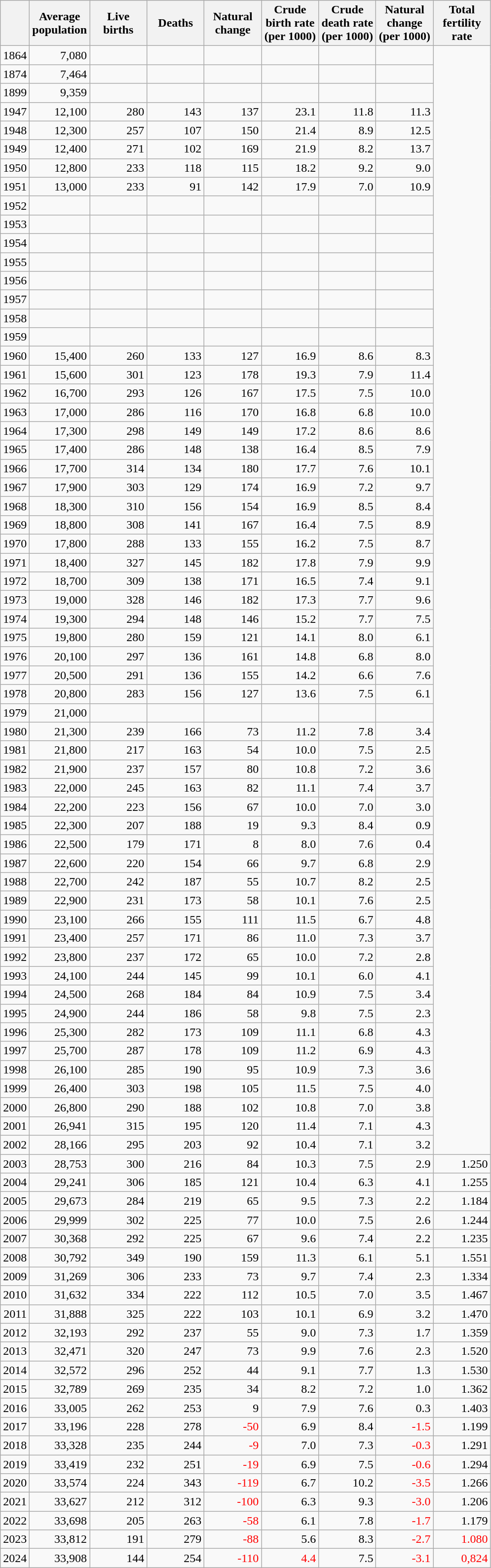<table class="wikitable" style="text-align: right;">
<tr>
<th></th>
<th width="70pt">Average population</th>
<th width="70pt">Live births</th>
<th width="70pt">Deaths</th>
<th width="70pt">Natural change</th>
<th width="70pt">Crude birth rate (per 1000)</th>
<th width="70pt">Crude death rate (per 1000)</th>
<th width="70pt">Natural change (per 1000)</th>
<th width="70pt">Total fertility rate</th>
</tr>
<tr>
<td>1864</td>
<td>7,080</td>
<td></td>
<td></td>
<td></td>
<td></td>
<td></td>
<td></td>
</tr>
<tr>
<td>1874</td>
<td>7,464</td>
<td></td>
<td></td>
<td></td>
<td></td>
<td></td>
<td></td>
</tr>
<tr>
<td>1899</td>
<td>9,359</td>
<td></td>
<td></td>
<td></td>
<td></td>
<td></td>
<td></td>
</tr>
<tr>
<td>1947</td>
<td>12,100</td>
<td>280</td>
<td>143</td>
<td>137</td>
<td>23.1</td>
<td>11.8</td>
<td>11.3</td>
</tr>
<tr>
<td>1948</td>
<td>12,300</td>
<td>257</td>
<td>107</td>
<td>150</td>
<td>21.4</td>
<td>8.9</td>
<td>12.5</td>
</tr>
<tr>
<td>1949</td>
<td>12,400</td>
<td>271</td>
<td>102</td>
<td>169</td>
<td>21.9</td>
<td>8.2</td>
<td>13.7</td>
</tr>
<tr>
<td>1950</td>
<td>12,800</td>
<td>233</td>
<td>118</td>
<td>115</td>
<td>18.2</td>
<td>9.2</td>
<td>9.0</td>
</tr>
<tr>
<td>1951</td>
<td>13,000</td>
<td>233</td>
<td>91</td>
<td>142</td>
<td>17.9</td>
<td>7.0</td>
<td>10.9</td>
</tr>
<tr>
<td>1952</td>
<td></td>
<td></td>
<td></td>
<td></td>
<td></td>
<td></td>
<td></td>
</tr>
<tr>
<td>1953</td>
<td></td>
<td></td>
<td></td>
<td></td>
<td></td>
<td></td>
<td></td>
</tr>
<tr>
<td>1954</td>
<td></td>
<td></td>
<td></td>
<td></td>
<td></td>
<td></td>
<td></td>
</tr>
<tr>
<td>1955</td>
<td></td>
<td></td>
<td></td>
<td></td>
<td></td>
<td></td>
<td></td>
</tr>
<tr>
<td>1956</td>
<td></td>
<td></td>
<td></td>
<td></td>
<td></td>
<td></td>
<td></td>
</tr>
<tr>
<td>1957</td>
<td></td>
<td></td>
<td></td>
<td></td>
<td></td>
<td></td>
<td></td>
</tr>
<tr>
<td>1958</td>
<td></td>
<td></td>
<td></td>
<td></td>
<td></td>
<td></td>
<td></td>
</tr>
<tr>
<td>1959</td>
<td></td>
<td></td>
<td></td>
<td></td>
<td></td>
<td></td>
<td></td>
</tr>
<tr>
<td>1960</td>
<td>15,400</td>
<td>260</td>
<td>133</td>
<td>127</td>
<td>16.9</td>
<td>8.6</td>
<td>8.3</td>
</tr>
<tr>
<td>1961</td>
<td>15,600</td>
<td>301</td>
<td>123</td>
<td>178</td>
<td>19.3</td>
<td>7.9</td>
<td>11.4</td>
</tr>
<tr>
<td>1962</td>
<td>16,700</td>
<td>293</td>
<td>126</td>
<td>167</td>
<td>17.5</td>
<td>7.5</td>
<td>10.0</td>
</tr>
<tr>
<td>1963</td>
<td>17,000</td>
<td>286</td>
<td>116</td>
<td>170</td>
<td>16.8</td>
<td>6.8</td>
<td>10.0</td>
</tr>
<tr>
<td>1964</td>
<td>17,300</td>
<td>298</td>
<td>149</td>
<td>149</td>
<td>17.2</td>
<td>8.6</td>
<td>8.6</td>
</tr>
<tr>
<td>1965</td>
<td>17,400</td>
<td>286</td>
<td>148</td>
<td>138</td>
<td>16.4</td>
<td>8.5</td>
<td>7.9</td>
</tr>
<tr>
<td>1966</td>
<td>17,700</td>
<td>314</td>
<td>134</td>
<td>180</td>
<td>17.7</td>
<td>7.6</td>
<td>10.1</td>
</tr>
<tr>
<td>1967</td>
<td>17,900</td>
<td>303</td>
<td>129</td>
<td>174</td>
<td>16.9</td>
<td>7.2</td>
<td>9.7</td>
</tr>
<tr>
<td>1968</td>
<td>18,300</td>
<td>310</td>
<td>156</td>
<td>154</td>
<td>16.9</td>
<td>8.5</td>
<td>8.4</td>
</tr>
<tr>
<td>1969</td>
<td>18,800</td>
<td>308</td>
<td>141</td>
<td>167</td>
<td>16.4</td>
<td>7.5</td>
<td>8.9</td>
</tr>
<tr>
<td>1970</td>
<td>17,800</td>
<td>288</td>
<td>133</td>
<td>155</td>
<td>16.2</td>
<td>7.5</td>
<td>8.7</td>
</tr>
<tr>
<td>1971</td>
<td>18,400</td>
<td>327</td>
<td>145</td>
<td>182</td>
<td>17.8</td>
<td>7.9</td>
<td>9.9</td>
</tr>
<tr>
<td>1972</td>
<td>18,700</td>
<td>309</td>
<td>138</td>
<td>171</td>
<td>16.5</td>
<td>7.4</td>
<td>9.1</td>
</tr>
<tr>
<td>1973</td>
<td>19,000</td>
<td>328</td>
<td>146</td>
<td>182</td>
<td>17.3</td>
<td>7.7</td>
<td>9.6</td>
</tr>
<tr>
<td>1974</td>
<td>19,300</td>
<td>294</td>
<td>148</td>
<td>146</td>
<td>15.2</td>
<td>7.7</td>
<td>7.5</td>
</tr>
<tr>
<td>1975</td>
<td>19,800</td>
<td>280</td>
<td>159</td>
<td>121</td>
<td>14.1</td>
<td>8.0</td>
<td>6.1</td>
</tr>
<tr>
<td>1976</td>
<td>20,100</td>
<td>297</td>
<td>136</td>
<td>161</td>
<td>14.8</td>
<td>6.8</td>
<td>8.0</td>
</tr>
<tr>
<td>1977</td>
<td>20,500</td>
<td>291</td>
<td>136</td>
<td>155</td>
<td>14.2</td>
<td>6.6</td>
<td>7.6</td>
</tr>
<tr>
<td>1978</td>
<td>20,800</td>
<td>283</td>
<td>156</td>
<td>127</td>
<td>13.6</td>
<td>7.5</td>
<td>6.1</td>
</tr>
<tr>
<td>1979</td>
<td>21,000</td>
<td></td>
<td></td>
<td></td>
<td></td>
<td></td>
<td></td>
</tr>
<tr>
<td>1980</td>
<td>21,300</td>
<td>239</td>
<td>166</td>
<td>73</td>
<td>11.2</td>
<td>7.8</td>
<td>3.4</td>
</tr>
<tr>
<td>1981</td>
<td>21,800</td>
<td>217</td>
<td>163</td>
<td>54</td>
<td>10.0</td>
<td>7.5</td>
<td>2.5</td>
</tr>
<tr>
<td>1982</td>
<td>21,900</td>
<td>237</td>
<td>157</td>
<td>80</td>
<td>10.8</td>
<td>7.2</td>
<td>3.6</td>
</tr>
<tr>
<td>1983</td>
<td>22,000</td>
<td>245</td>
<td>163</td>
<td>82</td>
<td>11.1</td>
<td>7.4</td>
<td>3.7</td>
</tr>
<tr>
<td>1984</td>
<td>22,200</td>
<td>223</td>
<td>156</td>
<td>67</td>
<td>10.0</td>
<td>7.0</td>
<td>3.0</td>
</tr>
<tr>
<td>1985</td>
<td>22,300</td>
<td>207</td>
<td>188</td>
<td>19</td>
<td>9.3</td>
<td>8.4</td>
<td>0.9</td>
</tr>
<tr>
<td>1986</td>
<td>22,500</td>
<td>179</td>
<td>171</td>
<td>8</td>
<td>8.0</td>
<td>7.6</td>
<td>0.4</td>
</tr>
<tr>
<td>1987</td>
<td>22,600</td>
<td>220</td>
<td>154</td>
<td>66</td>
<td>9.7</td>
<td>6.8</td>
<td>2.9</td>
</tr>
<tr>
<td>1988</td>
<td>22,700</td>
<td>242</td>
<td>187</td>
<td>55</td>
<td>10.7</td>
<td>8.2</td>
<td>2.5</td>
</tr>
<tr>
<td>1989</td>
<td>22,900</td>
<td>231</td>
<td>173</td>
<td>58</td>
<td>10.1</td>
<td>7.6</td>
<td>2.5</td>
</tr>
<tr>
<td>1990</td>
<td>23,100</td>
<td>266</td>
<td>155</td>
<td>111</td>
<td>11.5</td>
<td>6.7</td>
<td>4.8</td>
</tr>
<tr>
<td>1991</td>
<td>23,400</td>
<td>257</td>
<td>171</td>
<td>86</td>
<td>11.0</td>
<td>7.3</td>
<td>3.7</td>
</tr>
<tr>
<td>1992</td>
<td>23,800</td>
<td>237</td>
<td>172</td>
<td>65</td>
<td>10.0</td>
<td>7.2</td>
<td>2.8</td>
</tr>
<tr>
<td>1993</td>
<td>24,100</td>
<td>244</td>
<td>145</td>
<td>99</td>
<td>10.1</td>
<td>6.0</td>
<td>4.1</td>
</tr>
<tr>
<td>1994</td>
<td>24,500</td>
<td>268</td>
<td>184</td>
<td>84</td>
<td>10.9</td>
<td>7.5</td>
<td>3.4</td>
</tr>
<tr>
<td>1995</td>
<td>24,900</td>
<td>244</td>
<td>186</td>
<td>58</td>
<td>9.8</td>
<td>7.5</td>
<td>2.3</td>
</tr>
<tr>
<td>1996</td>
<td>25,300</td>
<td>282</td>
<td>173</td>
<td>109</td>
<td>11.1</td>
<td>6.8</td>
<td>4.3</td>
</tr>
<tr>
<td>1997</td>
<td>25,700</td>
<td>287</td>
<td>178</td>
<td>109</td>
<td>11.2</td>
<td>6.9</td>
<td>4.3</td>
</tr>
<tr>
<td>1998</td>
<td>26,100</td>
<td>285</td>
<td>190</td>
<td>95</td>
<td>10.9</td>
<td>7.3</td>
<td>3.6</td>
</tr>
<tr>
<td>1999</td>
<td>26,400</td>
<td>303</td>
<td>198</td>
<td>105</td>
<td>11.5</td>
<td>7.5</td>
<td>4.0</td>
</tr>
<tr>
<td>2000</td>
<td>26,800</td>
<td>290</td>
<td>188</td>
<td>102</td>
<td>10.8</td>
<td>7.0</td>
<td>3.8</td>
</tr>
<tr>
<td>2001</td>
<td>26,941</td>
<td>315</td>
<td>195</td>
<td>120</td>
<td>11.4</td>
<td>7.1</td>
<td>4.3</td>
</tr>
<tr>
<td>2002</td>
<td>28,166</td>
<td>295</td>
<td>203</td>
<td>92</td>
<td>10.4</td>
<td>7.1</td>
<td>3.2</td>
</tr>
<tr>
<td>2003</td>
<td>28,753</td>
<td>300</td>
<td>216</td>
<td>84</td>
<td>10.3</td>
<td>7.5</td>
<td>2.9</td>
<td>1.250</td>
</tr>
<tr>
<td>2004</td>
<td>29,241</td>
<td>306</td>
<td>185</td>
<td>121</td>
<td>10.4</td>
<td>6.3</td>
<td>4.1</td>
<td>1.255</td>
</tr>
<tr>
<td>2005</td>
<td>29,673</td>
<td>284</td>
<td>219</td>
<td>65</td>
<td>9.5</td>
<td>7.3</td>
<td>2.2</td>
<td>1.184</td>
</tr>
<tr>
<td>2006</td>
<td>29,999</td>
<td>302</td>
<td>225</td>
<td>77</td>
<td>10.0</td>
<td>7.5</td>
<td>2.6</td>
<td>1.244</td>
</tr>
<tr>
<td>2007</td>
<td>30,368</td>
<td>292</td>
<td>225</td>
<td>67</td>
<td>9.6</td>
<td>7.4</td>
<td>2.2</td>
<td>1.235</td>
</tr>
<tr>
<td>2008</td>
<td>30,792</td>
<td>349</td>
<td>190</td>
<td>159</td>
<td>11.3</td>
<td>6.1</td>
<td>5.1</td>
<td>1.551</td>
</tr>
<tr>
<td>2009</td>
<td>31,269</td>
<td>306</td>
<td>233</td>
<td>73</td>
<td>9.7</td>
<td>7.4</td>
<td>2.3</td>
<td>1.334</td>
</tr>
<tr>
<td>2010</td>
<td>31,632</td>
<td>334</td>
<td>222</td>
<td>112</td>
<td>10.5</td>
<td>7.0</td>
<td>3.5</td>
<td>1.467</td>
</tr>
<tr>
<td>2011</td>
<td>31,888</td>
<td>325</td>
<td>222</td>
<td>103</td>
<td>10.1</td>
<td>6.9</td>
<td>3.2</td>
<td>1.470</td>
</tr>
<tr>
<td>2012</td>
<td>32,193</td>
<td>292</td>
<td>237</td>
<td>55</td>
<td>9.0</td>
<td>7.3</td>
<td>1.7</td>
<td>1.359</td>
</tr>
<tr>
<td>2013</td>
<td>32,471</td>
<td>320</td>
<td>247</td>
<td>73</td>
<td>9.9</td>
<td>7.6</td>
<td>2.3</td>
<td>1.520</td>
</tr>
<tr>
<td>2014</td>
<td>32,572</td>
<td>296</td>
<td>252</td>
<td>44</td>
<td>9.1</td>
<td>7.7</td>
<td>1.3</td>
<td>1.530</td>
</tr>
<tr>
<td>2015</td>
<td>32,789</td>
<td>269</td>
<td>235</td>
<td>34</td>
<td>8.2</td>
<td>7.2</td>
<td>1.0</td>
<td>1.362</td>
</tr>
<tr>
<td>2016</td>
<td>33,005</td>
<td>262</td>
<td>253</td>
<td>9</td>
<td>7.9</td>
<td>7.6</td>
<td>0.3</td>
<td>1.403</td>
</tr>
<tr>
<td>2017</td>
<td>33,196</td>
<td>228</td>
<td>278</td>
<td style="color: red">-50</td>
<td>6.9</td>
<td>8.4</td>
<td style="color: red">-1.5</td>
<td>1.199</td>
</tr>
<tr>
<td>2018</td>
<td>33,328</td>
<td>235</td>
<td>244</td>
<td style="color: red">-9</td>
<td>7.0</td>
<td>7.3</td>
<td style="color: red">-0.3</td>
<td>1.291</td>
</tr>
<tr>
<td>2019</td>
<td>33,419</td>
<td>232</td>
<td>251</td>
<td style="color: red">-19</td>
<td>6.9</td>
<td>7.5</td>
<td style="color: red">-0.6</td>
<td>1.294</td>
</tr>
<tr>
<td>2020</td>
<td>33,574</td>
<td>224</td>
<td>343</td>
<td style="color: red">-119</td>
<td>6.7</td>
<td>10.2</td>
<td style="color: red">-3.5</td>
<td>1.266</td>
</tr>
<tr>
<td>2021</td>
<td>33,627</td>
<td>212</td>
<td>312</td>
<td style="color: red">-100</td>
<td>6.3</td>
<td>9.3</td>
<td style="color: red">-3.0</td>
<td>1.206</td>
</tr>
<tr>
<td>2022</td>
<td>33,698</td>
<td>205</td>
<td>263</td>
<td style="color: red">-58</td>
<td>6.1</td>
<td>7.8</td>
<td style="color: red">-1.7</td>
<td>1.179</td>
</tr>
<tr>
<td>2023</td>
<td>33,812</td>
<td>191</td>
<td>279</td>
<td style="color: red">-88</td>
<td>5.6</td>
<td>8.3</td>
<td style="color: red">-2.7</td>
<td style="color: red">1.080</td>
</tr>
<tr>
<td>2024</td>
<td>33,908</td>
<td>144</td>
<td>254</td>
<td style="color: red">-110</td>
<td style="color: red">4.4</td>
<td>7.5</td>
<td style="color: red">-3.1</td>
<td style="color: red">0,824</td>
</tr>
</table>
